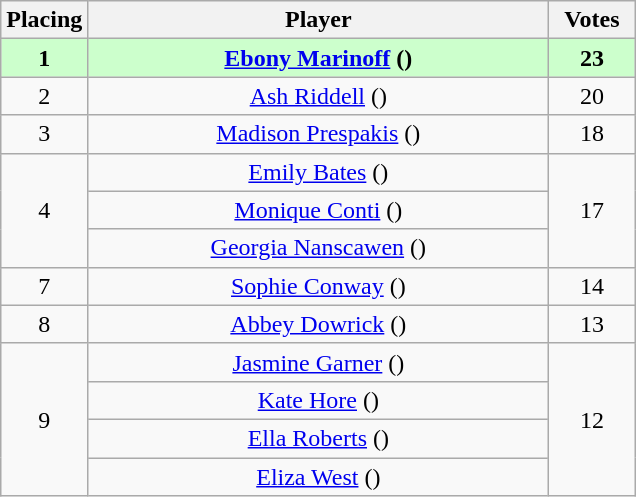<table class=wikitable style=text-align:center>
<tr>
<th style=width:50px>Placing</th>
<th style=width:300px>Player</th>
<th style=width:50px>Votes</th>
</tr>
<tr style="background:#CCFFCC; font-weight:bold">
<td>1</td>
<td><a href='#'>Ebony Marinoff</a> ()</td>
<td>23</td>
</tr>
<tr>
<td>2</td>
<td><a href='#'>Ash Riddell</a> ()</td>
<td>20</td>
</tr>
<tr>
<td>3</td>
<td><a href='#'>Madison Prespakis</a> ()</td>
<td>18</td>
</tr>
<tr>
<td rowspan=3>4</td>
<td><a href='#'>Emily Bates</a> ()</td>
<td rowspan=3>17</td>
</tr>
<tr>
<td><a href='#'>Monique Conti</a> ()</td>
</tr>
<tr>
<td><a href='#'>Georgia Nanscawen</a> ()</td>
</tr>
<tr>
<td>7</td>
<td><a href='#'>Sophie Conway</a> ()</td>
<td>14</td>
</tr>
<tr>
<td>8</td>
<td><a href='#'>Abbey Dowrick</a> ()</td>
<td>13</td>
</tr>
<tr>
<td rowspan=4>9</td>
<td><a href='#'>Jasmine Garner</a> ()</td>
<td rowspan=4>12</td>
</tr>
<tr>
<td><a href='#'>Kate Hore</a> ()</td>
</tr>
<tr>
<td><a href='#'>Ella Roberts</a> ()</td>
</tr>
<tr>
<td><a href='#'>Eliza West</a> ()</td>
</tr>
</table>
